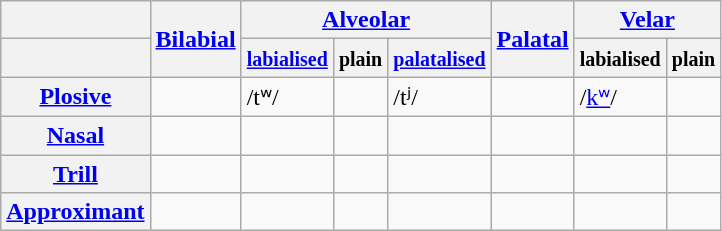<table class="wikitable">
<tr>
<th></th>
<th rowspan="2"><a href='#'>Bilabial</a></th>
<th colspan="3"><a href='#'>Alveolar</a></th>
<th rowspan="2"><a href='#'>Palatal</a></th>
<th colspan="2"><a href='#'>Velar</a></th>
</tr>
<tr>
<th></th>
<th><a href='#'><small>labialised</small></a></th>
<th><small>plain</small></th>
<th><a href='#'><small>palatalised</small></a></th>
<th><small>labialised</small></th>
<th><small>plain</small></th>
</tr>
<tr>
<th><a href='#'>Plosive</a></th>
<td></td>
<td>/tʷ/</td>
<td></td>
<td>/tʲ/</td>
<td></td>
<td>/<a href='#'>kʷ</a>/</td>
<td></td>
</tr>
<tr>
<th><a href='#'>Nasal</a></th>
<td></td>
<td></td>
<td></td>
<td></td>
<td></td>
<td></td>
<td></td>
</tr>
<tr>
<th><a href='#'>Trill</a></th>
<td></td>
<td></td>
<td></td>
<td></td>
<td></td>
<td></td>
<td></td>
</tr>
<tr>
<th><a href='#'>Approximant</a></th>
<td></td>
<td></td>
<td></td>
<td></td>
<td></td>
<td></td>
<td></td>
</tr>
</table>
